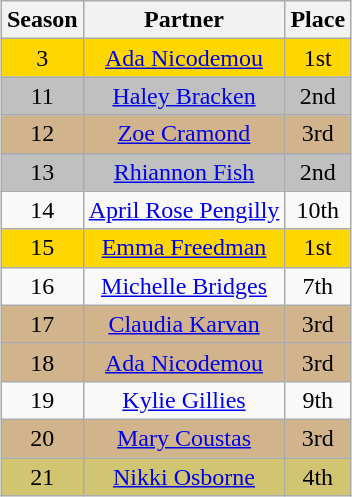<table class="wikitable sortable" style="margin:auto; text-align:center;">
<tr>
<th>Season</th>
<th>Partner</th>
<th>Place</th>
</tr>
<tr style="background:gold;">
<td>3</td>
<td><a href='#'>Ada Nicodemou</a></td>
<td>1st</td>
</tr>
<tr style="background:silver;">
<td>11</td>
<td><a href='#'>Haley Bracken</a></td>
<td>2nd</td>
</tr>
<tr style="background:tan;">
<td>12</td>
<td><a href='#'>Zoe Cramond</a></td>
<td>3rd</td>
</tr>
<tr style="background:silver;">
<td>13</td>
<td><a href='#'>Rhiannon Fish</a></td>
<td>2nd</td>
</tr>
<tr>
<td>14</td>
<td><a href='#'>April Rose Pengilly</a></td>
<td>10th</td>
</tr>
<tr style="background:gold;">
<td>15</td>
<td><a href='#'>Emma Freedman</a></td>
<td>1st</td>
</tr>
<tr>
<td>16</td>
<td><a href='#'>Michelle Bridges</a></td>
<td>7th</td>
</tr>
<tr style="background:tan;">
<td>17</td>
<td><a href='#'>Claudia Karvan</a></td>
<td>3rd</td>
</tr>
<tr style="background:tan;">
<td>18</td>
<td><a href='#'>Ada Nicodemou</a></td>
<td>3rd</td>
</tr>
<tr>
<td>19</td>
<td><a href='#'>Kylie Gillies</a></td>
<td>9th</td>
</tr>
<tr style="background:tan;">
<td>20</td>
<td><a href='#'>Mary Coustas</a></td>
<td>3rd</td>
</tr>
<tr bgcolor="D1C571">
<td>21</td>
<td><a href='#'>Nikki Osborne</a></td>
<td>4th</td>
</tr>
</table>
